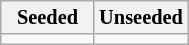<table class="wikitable" style="font-size:85%">
<tr>
<th colspan=2>Seeded</th>
<th colspan=2>Unseeded</th>
</tr>
<tr>
<td style="border-right:none; width:25%; vertical-align:top;"></td>
<td style="border-left:none; width:25%; vertical-align:top;"></td>
<td style="border-right:none; width:25%; vertical-align:top;"></td>
<td style="border-left:none; width:25%; vertical-align:top;"></td>
</tr>
</table>
